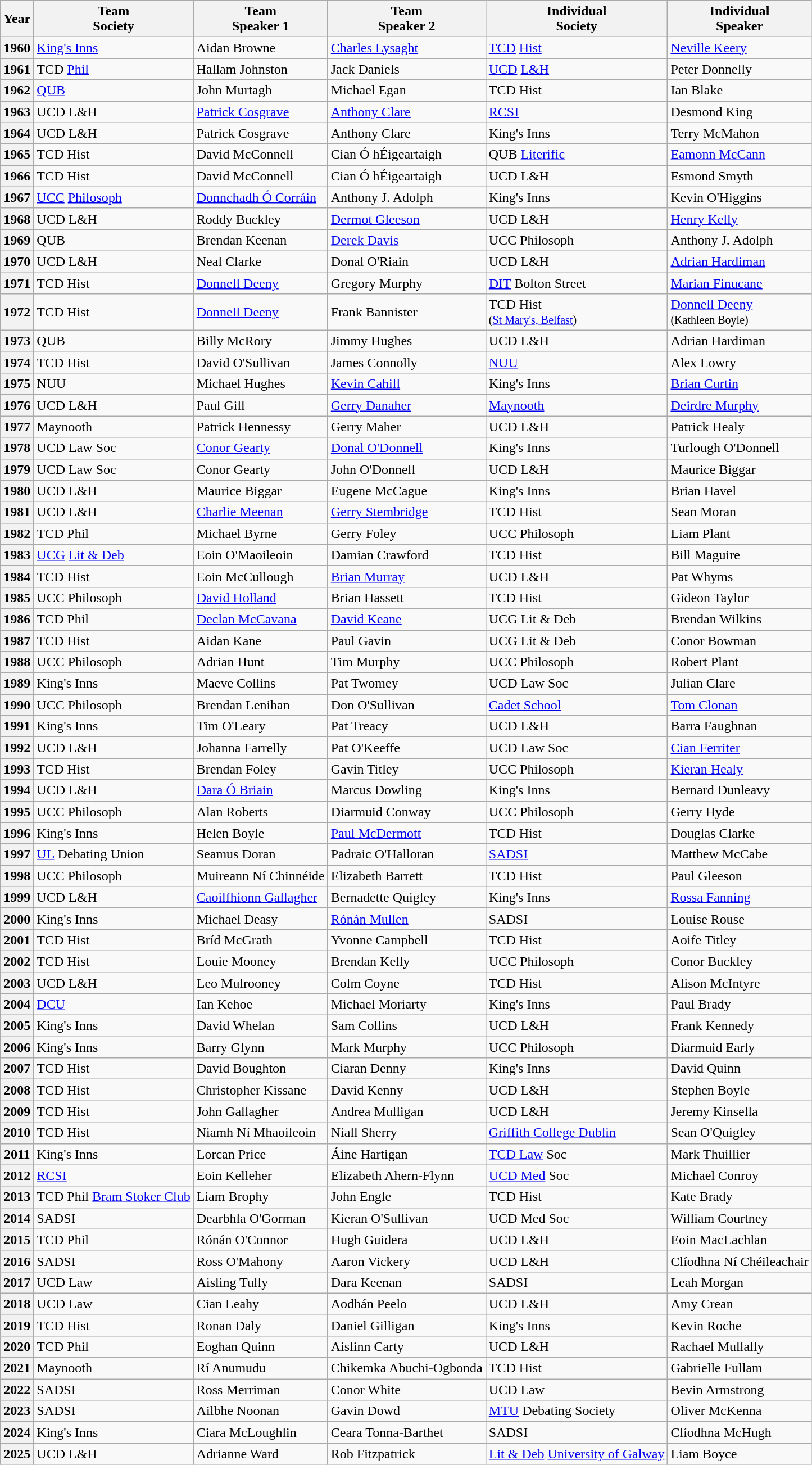<table class="wikitable sortable">
<tr>
<th>Year</th>
<th>Team<br>Society</th>
<th>Team<br>Speaker 1</th>
<th>Team<br>Speaker 2</th>
<th>Individual<br>Society</th>
<th>Individual<br>Speaker</th>
</tr>
<tr>
<th>1960</th>
<td><a href='#'>King's Inns</a></td>
<td>Aidan Browne</td>
<td><a href='#'>Charles Lysaght</a></td>
<td><a href='#'>TCD</a> <a href='#'>Hist</a></td>
<td><a href='#'>Neville Keery</a></td>
</tr>
<tr>
<th>1961</th>
<td>TCD <a href='#'>Phil</a></td>
<td>Hallam Johnston</td>
<td>Jack Daniels</td>
<td><a href='#'>UCD</a> <a href='#'>L&H</a></td>
<td>Peter Donnelly</td>
</tr>
<tr>
<th>1962</th>
<td><a href='#'>QUB</a></td>
<td>John Murtagh</td>
<td>Michael Egan</td>
<td>TCD Hist</td>
<td>Ian Blake</td>
</tr>
<tr>
<th>1963</th>
<td>UCD L&H</td>
<td><a href='#'>Patrick Cosgrave</a></td>
<td><a href='#'>Anthony Clare</a></td>
<td><a href='#'>RCSI</a></td>
<td>Desmond King</td>
</tr>
<tr>
<th>1964</th>
<td>UCD L&H</td>
<td>Patrick Cosgrave</td>
<td>Anthony Clare</td>
<td>King's Inns</td>
<td>Terry McMahon</td>
</tr>
<tr>
<th>1965</th>
<td>TCD Hist</td>
<td>David McConnell</td>
<td>Cian Ó hÉigeartaigh</td>
<td>QUB <a href='#'>Literific</a></td>
<td><a href='#'>Eamonn McCann</a></td>
</tr>
<tr>
<th>1966</th>
<td>TCD Hist</td>
<td>David McConnell</td>
<td>Cian Ó hÉigeartaigh</td>
<td>UCD L&H</td>
<td>Esmond Smyth</td>
</tr>
<tr>
<th>1967</th>
<td><a href='#'>UCC</a> <a href='#'>Philosoph</a></td>
<td><a href='#'>Donnchadh Ó Corráin</a></td>
<td>Anthony J. Adolph</td>
<td>King's Inns</td>
<td>Kevin O'Higgins</td>
</tr>
<tr>
<th>1968</th>
<td>UCD L&H</td>
<td>Roddy Buckley</td>
<td><a href='#'>Dermot Gleeson</a></td>
<td>UCD L&H</td>
<td><a href='#'>Henry Kelly</a></td>
</tr>
<tr>
<th>1969</th>
<td>QUB</td>
<td>Brendan Keenan</td>
<td><a href='#'>Derek Davis</a></td>
<td>UCC Philosoph</td>
<td>Anthony J. Adolph</td>
</tr>
<tr>
<th>1970</th>
<td>UCD L&H</td>
<td>Neal Clarke</td>
<td>Donal O'Riain</td>
<td>UCD L&H</td>
<td><a href='#'>Adrian Hardiman</a></td>
</tr>
<tr>
<th>1971</th>
<td>TCD Hist</td>
<td><a href='#'>Donnell Deeny</a></td>
<td>Gregory Murphy</td>
<td><a href='#'>DIT</a> Bolton Street</td>
<td><a href='#'>Marian Finucane</a></td>
</tr>
<tr>
<th>1972</th>
<td>TCD Hist</td>
<td><a href='#'>Donnell Deeny</a></td>
<td>Frank Bannister</td>
<td>TCD Hist<br><small>(<a href='#'>St Mary's, Belfast</a>)</small></td>
<td><a href='#'>Donnell Deeny</a><br><small>(Kathleen Boyle)</small></td>
</tr>
<tr>
<th>1973</th>
<td>QUB</td>
<td>Billy McRory</td>
<td>Jimmy Hughes</td>
<td>UCD L&H</td>
<td>Adrian Hardiman</td>
</tr>
<tr>
<th>1974</th>
<td>TCD Hist</td>
<td>David O'Sullivan</td>
<td>James Connolly</td>
<td><a href='#'>NUU</a></td>
<td>Alex Lowry</td>
</tr>
<tr>
<th>1975</th>
<td>NUU</td>
<td>Michael Hughes</td>
<td><a href='#'>Kevin Cahill</a></td>
<td>King's Inns</td>
<td><a href='#'>Brian Curtin</a></td>
</tr>
<tr>
<th>1976</th>
<td>UCD L&H</td>
<td>Paul Gill</td>
<td><a href='#'>Gerry Danaher</a></td>
<td><a href='#'>Maynooth</a></td>
<td><a href='#'>Deirdre Murphy</a></td>
</tr>
<tr>
<th>1977</th>
<td>Maynooth</td>
<td>Patrick Hennessy</td>
<td>Gerry Maher</td>
<td>UCD L&H</td>
<td>Patrick Healy</td>
</tr>
<tr>
<th>1978</th>
<td>UCD Law Soc</td>
<td><a href='#'>Conor Gearty</a></td>
<td><a href='#'>Donal O'Donnell</a></td>
<td>King's Inns</td>
<td>Turlough O'Donnell</td>
</tr>
<tr>
<th>1979</th>
<td>UCD Law Soc</td>
<td>Conor Gearty</td>
<td>John O'Donnell</td>
<td>UCD L&H</td>
<td>Maurice Biggar</td>
</tr>
<tr>
<th>1980</th>
<td>UCD L&H</td>
<td>Maurice Biggar</td>
<td>Eugene McCague</td>
<td>King's Inns</td>
<td>Brian Havel</td>
</tr>
<tr>
<th>1981</th>
<td>UCD L&H</td>
<td><a href='#'>Charlie Meenan</a></td>
<td><a href='#'>Gerry Stembridge</a></td>
<td>TCD Hist</td>
<td>Sean Moran</td>
</tr>
<tr>
<th>1982</th>
<td>TCD Phil</td>
<td>Michael Byrne</td>
<td>Gerry Foley</td>
<td>UCC Philosoph</td>
<td>Liam Plant</td>
</tr>
<tr>
<th>1983</th>
<td><a href='#'>UCG</a> <a href='#'>Lit & Deb</a></td>
<td>Eoin O'Maoileoin</td>
<td>Damian Crawford</td>
<td>TCD Hist</td>
<td>Bill Maguire</td>
</tr>
<tr>
<th>1984</th>
<td>TCD Hist</td>
<td>Eoin McCullough</td>
<td><a href='#'>Brian Murray</a></td>
<td>UCD L&H</td>
<td>Pat Whyms</td>
</tr>
<tr>
<th>1985</th>
<td>UCC Philosoph</td>
<td><a href='#'>David Holland</a></td>
<td>Brian Hassett</td>
<td>TCD Hist</td>
<td>Gideon Taylor</td>
</tr>
<tr>
<th>1986</th>
<td>TCD Phil</td>
<td><a href='#'>Declan McCavana</a></td>
<td><a href='#'>David Keane</a></td>
<td>UCG Lit & Deb</td>
<td>Brendan Wilkins</td>
</tr>
<tr>
<th>1987</th>
<td>TCD Hist</td>
<td>Aidan Kane</td>
<td>Paul Gavin</td>
<td>UCG Lit & Deb</td>
<td>Conor Bowman</td>
</tr>
<tr>
<th>1988</th>
<td>UCC Philosoph</td>
<td>Adrian Hunt</td>
<td>Tim Murphy</td>
<td>UCC Philosoph</td>
<td>Robert Plant</td>
</tr>
<tr>
<th>1989</th>
<td>King's Inns</td>
<td>Maeve Collins</td>
<td>Pat Twomey</td>
<td>UCD Law Soc</td>
<td>Julian Clare</td>
</tr>
<tr>
<th>1990</th>
<td>UCC Philosoph</td>
<td>Brendan Lenihan</td>
<td>Don O'Sullivan</td>
<td><a href='#'>Cadet School</a></td>
<td><a href='#'>Tom Clonan</a></td>
</tr>
<tr>
<th>1991</th>
<td>King's Inns</td>
<td>Tim O'Leary</td>
<td>Pat Treacy</td>
<td>UCD L&H</td>
<td>Barra Faughnan</td>
</tr>
<tr>
<th>1992</th>
<td>UCD L&H</td>
<td>Johanna Farrelly</td>
<td>Pat O'Keeffe</td>
<td>UCD Law Soc</td>
<td><a href='#'>Cian Ferriter</a></td>
</tr>
<tr>
<th>1993</th>
<td>TCD Hist</td>
<td>Brendan Foley</td>
<td>Gavin Titley</td>
<td>UCC Philosoph</td>
<td><a href='#'>Kieran Healy</a></td>
</tr>
<tr>
<th>1994</th>
<td>UCD L&H</td>
<td><a href='#'>Dara Ó Briain</a></td>
<td>Marcus Dowling</td>
<td>King's Inns</td>
<td>Bernard Dunleavy</td>
</tr>
<tr>
<th>1995</th>
<td>UCC Philosoph</td>
<td>Alan Roberts</td>
<td>Diarmuid Conway</td>
<td>UCC Philosoph</td>
<td>Gerry Hyde</td>
</tr>
<tr>
<th>1996</th>
<td>King's Inns</td>
<td>Helen Boyle</td>
<td><a href='#'>Paul McDermott</a></td>
<td>TCD Hist</td>
<td>Douglas Clarke</td>
</tr>
<tr>
<th>1997</th>
<td><a href='#'>UL</a> Debating Union</td>
<td>Seamus Doran</td>
<td>Padraic O'Halloran</td>
<td><a href='#'>SADSI</a></td>
<td>Matthew McCabe</td>
</tr>
<tr>
<th>1998</th>
<td>UCC Philosoph</td>
<td>Muireann Ní Chinnéide</td>
<td>Elizabeth Barrett</td>
<td>TCD Hist</td>
<td>Paul Gleeson</td>
</tr>
<tr>
<th>1999</th>
<td>UCD L&H</td>
<td><a href='#'>Caoilfhionn Gallagher</a></td>
<td>Bernadette Quigley</td>
<td>King's Inns</td>
<td><a href='#'>Rossa Fanning</a></td>
</tr>
<tr>
<th>2000</th>
<td>King's Inns</td>
<td>Michael Deasy</td>
<td><a href='#'>Rónán Mullen</a></td>
<td>SADSI</td>
<td>Louise Rouse</td>
</tr>
<tr>
<th>2001</th>
<td>TCD Hist</td>
<td>Bríd McGrath</td>
<td>Yvonne Campbell</td>
<td>TCD Hist</td>
<td>Aoife Titley</td>
</tr>
<tr>
<th>2002</th>
<td>TCD Hist</td>
<td>Louie Mooney</td>
<td>Brendan Kelly</td>
<td>UCC Philosoph</td>
<td>Conor Buckley</td>
</tr>
<tr>
<th>2003</th>
<td>UCD L&H</td>
<td>Leo Mulrooney</td>
<td>Colm Coyne</td>
<td>TCD Hist</td>
<td>Alison McIntyre</td>
</tr>
<tr>
<th>2004</th>
<td><a href='#'>DCU</a></td>
<td>Ian Kehoe</td>
<td>Michael Moriarty</td>
<td>King's Inns</td>
<td>Paul Brady</td>
</tr>
<tr>
<th>2005</th>
<td>King's Inns</td>
<td>David Whelan</td>
<td>Sam Collins</td>
<td>UCD L&H</td>
<td>Frank Kennedy</td>
</tr>
<tr>
<th>2006</th>
<td>King's Inns</td>
<td>Barry Glynn</td>
<td>Mark Murphy</td>
<td>UCC Philosoph</td>
<td>Diarmuid Early</td>
</tr>
<tr>
<th>2007</th>
<td>TCD Hist</td>
<td>David Boughton</td>
<td>Ciaran Denny</td>
<td>King's Inns</td>
<td>David Quinn</td>
</tr>
<tr>
<th>2008</th>
<td>TCD Hist</td>
<td>Christopher Kissane</td>
<td>David Kenny</td>
<td>UCD L&H</td>
<td>Stephen Boyle</td>
</tr>
<tr>
<th>2009</th>
<td>TCD Hist</td>
<td>John Gallagher</td>
<td>Andrea Mulligan</td>
<td>UCD L&H</td>
<td>Jeremy Kinsella</td>
</tr>
<tr>
<th>2010</th>
<td>TCD Hist</td>
<td>Niamh Ní Mhaoileoin</td>
<td>Niall Sherry</td>
<td><a href='#'>Griffith College Dublin</a></td>
<td>Sean O'Quigley</td>
</tr>
<tr>
<th>2011</th>
<td>King's Inns</td>
<td>Lorcan Price</td>
<td>Áine Hartigan</td>
<td><a href='#'>TCD Law</a> Soc</td>
<td>Mark Thuillier</td>
</tr>
<tr>
<th>2012</th>
<td><a href='#'>RCSI</a></td>
<td>Eoin Kelleher</td>
<td>Elizabeth Ahern-Flynn</td>
<td><a href='#'>UCD Med</a> Soc</td>
<td>Michael Conroy</td>
</tr>
<tr>
<th>2013</th>
<td>TCD Phil <a href='#'>Bram Stoker Club</a></td>
<td>Liam Brophy</td>
<td>John Engle</td>
<td>TCD Hist</td>
<td>Kate Brady</td>
</tr>
<tr>
<th>2014</th>
<td>SADSI</td>
<td>Dearbhla O'Gorman</td>
<td>Kieran O'Sullivan</td>
<td>UCD Med Soc</td>
<td>William Courtney</td>
</tr>
<tr>
<th>2015</th>
<td>TCD Phil</td>
<td>Rónán O'Connor</td>
<td>Hugh Guidera</td>
<td>UCD L&H</td>
<td>Eoin MacLachlan</td>
</tr>
<tr>
<th>2016</th>
<td>SADSI</td>
<td>Ross O'Mahony</td>
<td>Aaron Vickery</td>
<td>UCD L&H</td>
<td>Clíodhna Ní Chéileachair</td>
</tr>
<tr>
<th>2017</th>
<td>UCD Law</td>
<td>Aisling Tully</td>
<td>Dara Keenan</td>
<td>SADSI</td>
<td>Leah Morgan</td>
</tr>
<tr>
<th>2018</th>
<td>UCD Law</td>
<td>Cian Leahy</td>
<td>Aodhán Peelo</td>
<td>UCD L&H</td>
<td>Amy Crean</td>
</tr>
<tr>
<th>2019</th>
<td>TCD Hist</td>
<td>Ronan Daly</td>
<td>Daniel Gilligan</td>
<td>King's Inns</td>
<td>Kevin Roche</td>
</tr>
<tr>
<th>2020</th>
<td>TCD Phil</td>
<td>Eoghan Quinn</td>
<td>Aislinn Carty</td>
<td>UCD L&H</td>
<td>Rachael Mullally</td>
</tr>
<tr>
<th>2021</th>
<td>Maynooth</td>
<td>Rí Anumudu</td>
<td>Chikemka Abuchi-Ogbonda</td>
<td>TCD Hist</td>
<td>Gabrielle Fullam</td>
</tr>
<tr>
<th>2022</th>
<td>SADSI</td>
<td>Ross Merriman</td>
<td>Conor White</td>
<td>UCD Law</td>
<td>Bevin Armstrong</td>
</tr>
<tr>
<th>2023</th>
<td>SADSI</td>
<td>Ailbhe Noonan</td>
<td>Gavin Dowd</td>
<td><a href='#'>MTU</a> Debating Society</td>
<td>Oliver McKenna</td>
</tr>
<tr>
<th>2024</th>
<td>King's Inns</td>
<td>Ciara McLoughlin</td>
<td>Ceara Tonna-Barthet</td>
<td>SADSI</td>
<td>Clíodhna McHugh</td>
</tr>
<tr>
<th>2025</th>
<td>UCD L&H</td>
<td>Adrianne Ward</td>
<td>Rob Fitzpatrick</td>
<td><a href='#'>Lit & Deb</a> <a href='#'>University of Galway</a></td>
<td>Liam Boyce</td>
</tr>
</table>
